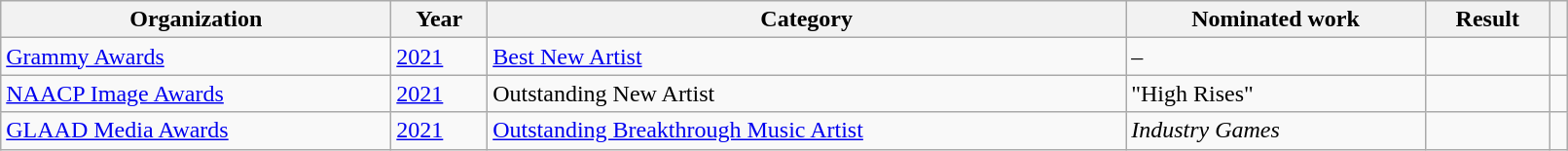<table class="wikitable sortable plainrowheaders" style="width: 85%;">
<tr>
<th scope="col">Organization</th>
<th scope="col">Year</th>
<th scope="col">Category</th>
<th scope="col">Nominated work</th>
<th scope="col">Result</th>
<th scope="col" class="unsortable"></th>
</tr>
<tr>
<td><a href='#'>Grammy Awards</a></td>
<td><a href='#'>2021</a></td>
<td><a href='#'>Best New Artist</a></td>
<td>–</td>
<td></td>
<td style="text-align:center;"></td>
</tr>
<tr>
<td><a href='#'>NAACP Image Awards</a></td>
<td><a href='#'>2021</a></td>
<td>Outstanding New Artist</td>
<td>"High Rises"</td>
<td></td>
<td style="text-align:center;"></td>
</tr>
<tr>
<td><a href='#'>GLAAD Media Awards</a></td>
<td><a href='#'>2021</a></td>
<td><a href='#'>Outstanding Breakthrough Music Artist</a></td>
<td><em>Industry Games</em></td>
<td></td>
<td style="text-align:center;"></td>
</tr>
</table>
